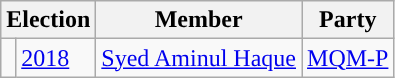<table class="wikitable">
<tr>
<th colspan="2">Election</th>
<th>Member</th>
<th>Party</th>
</tr>
<tr>
<td style="background-color: "></td>
<td><a href='#'>2018</a></td>
<td><a href='#'>Syed Aminul Haque</a></td>
<td><a href='#'>MQM-P</a></td>
</tr>
</table>
